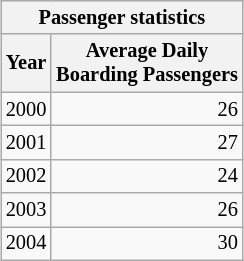<table class="wikitable" style="margin: 1em 0.2em; text-align: center; font-size: 85%;">
<tr style="background: #ddd;">
<th colspan="2">Passenger statistics</th>
</tr>
<tr>
<th>Year</th>
<th>Average Daily <br> Boarding Passengers</th>
</tr>
<tr>
<td>2000</td>
<td style="text-align:right;">26</td>
</tr>
<tr>
<td>2001</td>
<td style="text-align:right;">27</td>
</tr>
<tr>
<td>2002</td>
<td style="text-align:right;">24</td>
</tr>
<tr>
<td>2003</td>
<td style="text-align:right;">26</td>
</tr>
<tr>
<td>2004</td>
<td style="text-align:right;">30</td>
</tr>
</table>
